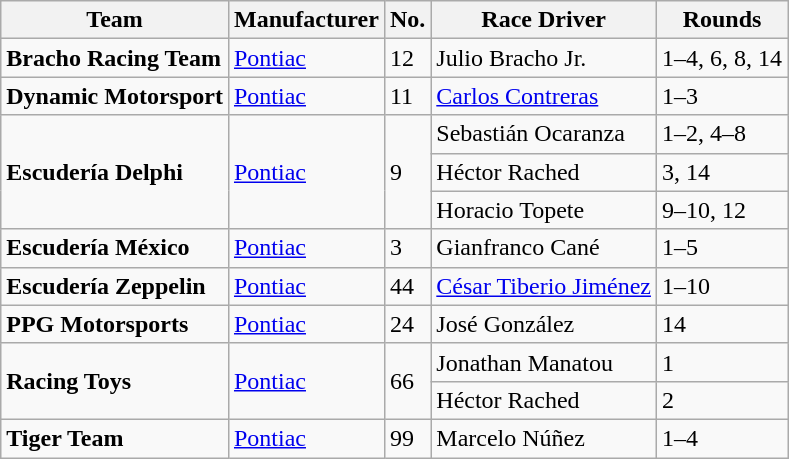<table class="wikitable">
<tr>
<th>Team</th>
<th>Manufacturer</th>
<th>No.</th>
<th>Race Driver</th>
<th>Rounds</th>
</tr>
<tr>
<td><strong>Bracho Racing Team</strong></td>
<td><a href='#'>Pontiac</a></td>
<td>12</td>
<td>Julio Bracho Jr.</td>
<td>1–4, 6, 8, 14</td>
</tr>
<tr>
<td><strong>Dynamic Motorsport</strong></td>
<td><a href='#'>Pontiac</a></td>
<td>11</td>
<td><a href='#'>Carlos Contreras</a></td>
<td>1–3</td>
</tr>
<tr>
<td rowspan=3><strong>Escudería Delphi</strong></td>
<td rowspan=3><a href='#'>Pontiac</a></td>
<td rowspan=3>9</td>
<td>Sebastián Ocaranza</td>
<td>1–2, 4–8</td>
</tr>
<tr>
<td>Héctor Rached</td>
<td>3, 14</td>
</tr>
<tr>
<td>Horacio Topete</td>
<td>9–10, 12</td>
</tr>
<tr>
<td><strong>Escudería México</strong></td>
<td><a href='#'>Pontiac</a></td>
<td>3</td>
<td>Gianfranco Cané</td>
<td>1–5</td>
</tr>
<tr>
<td><strong>Escudería Zeppelin</strong></td>
<td><a href='#'>Pontiac</a></td>
<td>44</td>
<td><a href='#'>César Tiberio Jiménez</a></td>
<td>1–10</td>
</tr>
<tr>
<td><strong>PPG Motorsports</strong></td>
<td><a href='#'>Pontiac</a></td>
<td>24</td>
<td>José González</td>
<td>14</td>
</tr>
<tr>
<td rowspan=2><strong>Racing Toys</strong></td>
<td rowspan=2><a href='#'>Pontiac</a></td>
<td rowspan=2>66</td>
<td>Jonathan Manatou</td>
<td>1</td>
</tr>
<tr>
<td>Héctor Rached</td>
<td>2</td>
</tr>
<tr>
<td><strong>Tiger Team</strong></td>
<td><a href='#'>Pontiac</a></td>
<td>99</td>
<td>Marcelo Núñez</td>
<td>1–4</td>
</tr>
</table>
